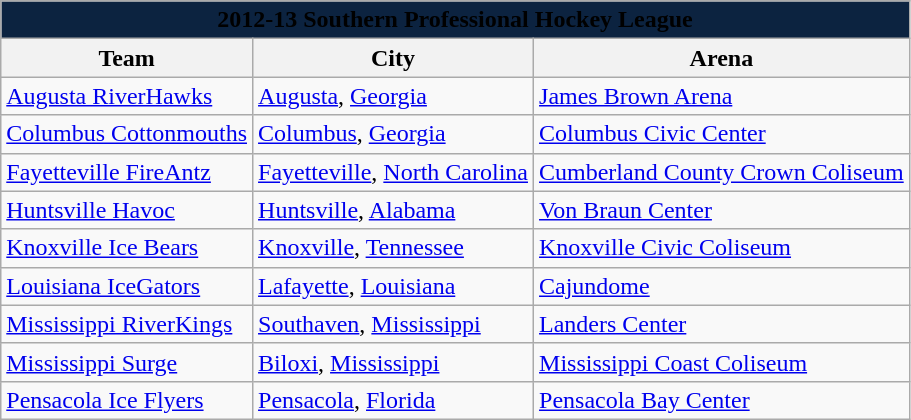<table class="wikitable" style="width:auto">
<tr>
<td bgcolor="#0C2340" align="center" colspan="5"><strong><span>2012-13 Southern Professional Hockey League</span></strong></td>
</tr>
<tr>
<th>Team</th>
<th>City</th>
<th>Arena</th>
</tr>
<tr>
<td><a href='#'>Augusta RiverHawks</a></td>
<td><a href='#'>Augusta</a>, <a href='#'>Georgia</a></td>
<td><a href='#'>James Brown Arena</a></td>
</tr>
<tr>
<td><a href='#'>Columbus Cottonmouths</a></td>
<td><a href='#'>Columbus</a>, <a href='#'>Georgia</a></td>
<td><a href='#'>Columbus Civic Center</a></td>
</tr>
<tr>
<td><a href='#'>Fayetteville FireAntz</a></td>
<td><a href='#'>Fayetteville</a>, <a href='#'>North Carolina</a></td>
<td><a href='#'>Cumberland County Crown Coliseum</a></td>
</tr>
<tr>
<td><a href='#'>Huntsville Havoc</a></td>
<td><a href='#'>Huntsville</a>, <a href='#'>Alabama</a></td>
<td><a href='#'>Von Braun Center</a></td>
</tr>
<tr>
<td><a href='#'>Knoxville Ice Bears</a></td>
<td><a href='#'>Knoxville</a>, <a href='#'>Tennessee</a></td>
<td><a href='#'>Knoxville Civic Coliseum</a></td>
</tr>
<tr>
<td><a href='#'>Louisiana IceGators</a></td>
<td><a href='#'>Lafayette</a>, <a href='#'>Louisiana</a></td>
<td><a href='#'>Cajundome</a></td>
</tr>
<tr>
<td><a href='#'>Mississippi RiverKings</a></td>
<td><a href='#'>Southaven</a>, <a href='#'>Mississippi</a></td>
<td><a href='#'>Landers Center</a></td>
</tr>
<tr>
<td><a href='#'>Mississippi Surge</a></td>
<td><a href='#'>Biloxi</a>, <a href='#'>Mississippi</a></td>
<td><a href='#'>Mississippi Coast Coliseum</a></td>
</tr>
<tr>
<td><a href='#'>Pensacola Ice Flyers</a></td>
<td><a href='#'>Pensacola</a>, <a href='#'>Florida</a></td>
<td><a href='#'>Pensacola Bay Center</a></td>
</tr>
</table>
